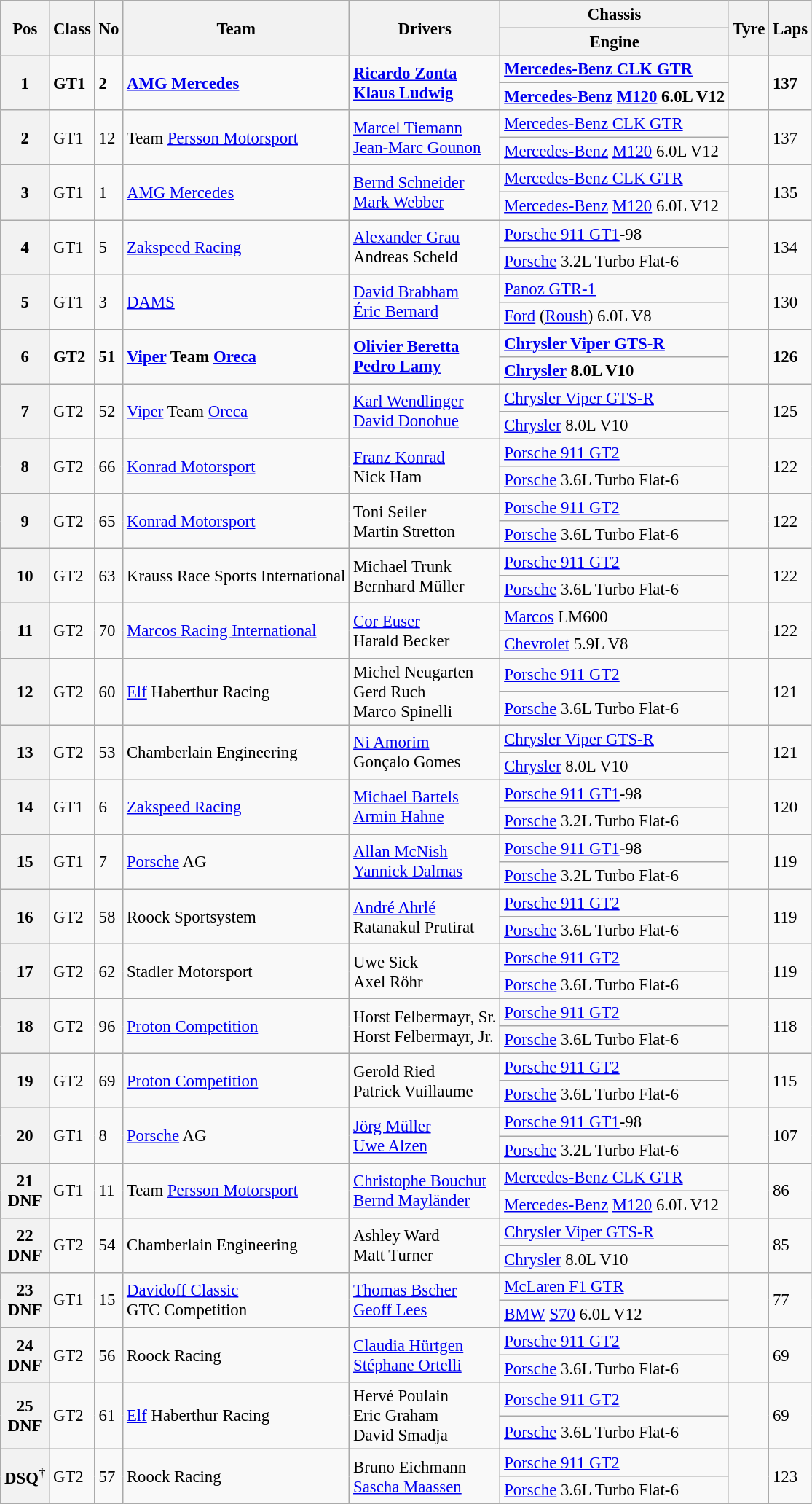<table class="wikitable" style="font-size: 95%;">
<tr>
<th rowspan=2>Pos</th>
<th rowspan=2>Class</th>
<th rowspan=2>No</th>
<th rowspan=2>Team</th>
<th rowspan=2>Drivers</th>
<th>Chassis</th>
<th rowspan=2>Tyre</th>
<th rowspan=2>Laps</th>
</tr>
<tr>
<th>Engine</th>
</tr>
<tr style="font-weight:bold">
<th rowspan=2>1</th>
<td rowspan=2>GT1</td>
<td rowspan=2>2</td>
<td rowspan=2> <a href='#'>AMG Mercedes</a></td>
<td rowspan=2> <a href='#'>Ricardo Zonta</a><br> <a href='#'>Klaus Ludwig</a></td>
<td><a href='#'>Mercedes-Benz CLK GTR</a></td>
<td rowspan=2></td>
<td rowspan=2>137</td>
</tr>
<tr style="font-weight:bold">
<td><a href='#'>Mercedes-Benz</a> <a href='#'>M120</a> 6.0L V12</td>
</tr>
<tr>
<th rowspan=2>2</th>
<td rowspan=2>GT1</td>
<td rowspan=2>12</td>
<td rowspan=2> Team <a href='#'>Persson Motorsport</a></td>
<td rowspan=2> <a href='#'>Marcel Tiemann</a><br> <a href='#'>Jean-Marc Gounon</a></td>
<td><a href='#'>Mercedes-Benz CLK GTR</a></td>
<td rowspan=2></td>
<td rowspan=2>137</td>
</tr>
<tr>
<td><a href='#'>Mercedes-Benz</a> <a href='#'>M120</a> 6.0L V12</td>
</tr>
<tr>
<th rowspan=2>3</th>
<td rowspan=2>GT1</td>
<td rowspan=2>1</td>
<td rowspan=2> <a href='#'>AMG Mercedes</a></td>
<td rowspan=2> <a href='#'>Bernd Schneider</a><br> <a href='#'>Mark Webber</a></td>
<td><a href='#'>Mercedes-Benz CLK GTR</a></td>
<td rowspan=2></td>
<td rowspan=2>135</td>
</tr>
<tr>
<td><a href='#'>Mercedes-Benz</a> <a href='#'>M120</a> 6.0L V12</td>
</tr>
<tr>
<th rowspan=2>4</th>
<td rowspan=2>GT1</td>
<td rowspan=2>5</td>
<td rowspan=2> <a href='#'>Zakspeed Racing</a></td>
<td rowspan=2> <a href='#'>Alexander Grau</a><br> Andreas Scheld</td>
<td><a href='#'>Porsche 911 GT1</a>-98</td>
<td rowspan=2></td>
<td rowspan=2>134</td>
</tr>
<tr>
<td><a href='#'>Porsche</a> 3.2L Turbo Flat-6</td>
</tr>
<tr>
<th rowspan=2>5</th>
<td rowspan=2>GT1</td>
<td rowspan=2>3</td>
<td rowspan=2> <a href='#'>DAMS</a></td>
<td rowspan=2> <a href='#'>David Brabham</a><br> <a href='#'>Éric Bernard</a></td>
<td><a href='#'>Panoz GTR-1</a></td>
<td rowspan=2></td>
<td rowspan=2>130</td>
</tr>
<tr>
<td><a href='#'>Ford</a> (<a href='#'>Roush</a>) 6.0L V8</td>
</tr>
<tr style="font-weight:bold">
<th rowspan=2>6</th>
<td rowspan=2>GT2</td>
<td rowspan=2>51</td>
<td rowspan=2> <a href='#'>Viper</a> Team <a href='#'>Oreca</a></td>
<td rowspan=2> <a href='#'>Olivier Beretta</a><br> <a href='#'>Pedro Lamy</a></td>
<td><a href='#'>Chrysler Viper GTS-R</a></td>
<td rowspan=2></td>
<td rowspan=2>126</td>
</tr>
<tr style="font-weight:bold">
<td><a href='#'>Chrysler</a> 8.0L V10</td>
</tr>
<tr>
<th rowspan=2>7</th>
<td rowspan=2>GT2</td>
<td rowspan=2>52</td>
<td rowspan=2> <a href='#'>Viper</a> Team <a href='#'>Oreca</a></td>
<td rowspan=2> <a href='#'>Karl Wendlinger</a><br> <a href='#'>David Donohue</a></td>
<td><a href='#'>Chrysler Viper GTS-R</a></td>
<td rowspan=2></td>
<td rowspan=2>125</td>
</tr>
<tr>
<td><a href='#'>Chrysler</a> 8.0L V10</td>
</tr>
<tr>
<th rowspan=2>8</th>
<td rowspan=2>GT2</td>
<td rowspan=2>66</td>
<td rowspan=2> <a href='#'>Konrad Motorsport</a></td>
<td rowspan=2> <a href='#'>Franz Konrad</a><br> Nick Ham</td>
<td><a href='#'>Porsche 911 GT2</a></td>
<td rowspan=2></td>
<td rowspan=2>122</td>
</tr>
<tr>
<td><a href='#'>Porsche</a> 3.6L Turbo Flat-6</td>
</tr>
<tr>
<th rowspan=2>9</th>
<td rowspan=2>GT2</td>
<td rowspan=2>65</td>
<td rowspan=2> <a href='#'>Konrad Motorsport</a></td>
<td rowspan=2> Toni Seiler<br> Martin Stretton</td>
<td><a href='#'>Porsche 911 GT2</a></td>
<td rowspan=2></td>
<td rowspan=2>122</td>
</tr>
<tr>
<td><a href='#'>Porsche</a> 3.6L Turbo Flat-6</td>
</tr>
<tr>
<th rowspan=2>10</th>
<td rowspan=2>GT2</td>
<td rowspan=2>63</td>
<td rowspan=2> Krauss Race Sports International</td>
<td rowspan=2> Michael Trunk<br> Bernhard Müller</td>
<td><a href='#'>Porsche 911 GT2</a></td>
<td rowspan=2></td>
<td rowspan=2>122</td>
</tr>
<tr>
<td><a href='#'>Porsche</a> 3.6L Turbo Flat-6</td>
</tr>
<tr>
<th rowspan=2>11</th>
<td rowspan=2>GT2</td>
<td rowspan=2>70</td>
<td rowspan=2> <a href='#'>Marcos Racing International</a></td>
<td rowspan=2> <a href='#'>Cor Euser</a><br> Harald Becker</td>
<td><a href='#'>Marcos</a> LM600</td>
<td rowspan=2></td>
<td rowspan=2>122</td>
</tr>
<tr>
<td><a href='#'>Chevrolet</a> 5.9L V8</td>
</tr>
<tr>
<th rowspan=2>12</th>
<td rowspan=2>GT2</td>
<td rowspan=2>60</td>
<td rowspan=2> <a href='#'>Elf</a> Haberthur Racing</td>
<td rowspan=2> Michel Neugarten<br> Gerd Ruch<br> Marco Spinelli</td>
<td><a href='#'>Porsche 911 GT2</a></td>
<td rowspan=2></td>
<td rowspan=2>121</td>
</tr>
<tr>
<td><a href='#'>Porsche</a> 3.6L Turbo Flat-6</td>
</tr>
<tr>
<th rowspan=2>13</th>
<td rowspan=2>GT2</td>
<td rowspan=2>53</td>
<td rowspan=2> Chamberlain Engineering</td>
<td rowspan=2> <a href='#'>Ni Amorim</a><br> Gonçalo Gomes</td>
<td><a href='#'>Chrysler Viper GTS-R</a></td>
<td rowspan=2></td>
<td rowspan=2>121</td>
</tr>
<tr>
<td><a href='#'>Chrysler</a> 8.0L V10</td>
</tr>
<tr>
<th rowspan=2>14</th>
<td rowspan=2>GT1</td>
<td rowspan=2>6</td>
<td rowspan=2> <a href='#'>Zakspeed Racing</a></td>
<td rowspan=2> <a href='#'>Michael Bartels</a><br> <a href='#'>Armin Hahne</a></td>
<td><a href='#'>Porsche 911 GT1</a>-98</td>
<td rowspan=2></td>
<td rowspan=2>120</td>
</tr>
<tr>
<td><a href='#'>Porsche</a> 3.2L Turbo Flat-6</td>
</tr>
<tr>
<th rowspan=2>15</th>
<td rowspan=2>GT1</td>
<td rowspan=2>7</td>
<td rowspan=2> <a href='#'>Porsche</a> AG</td>
<td rowspan=2> <a href='#'>Allan McNish</a><br> <a href='#'>Yannick Dalmas</a></td>
<td><a href='#'>Porsche 911 GT1</a>-98</td>
<td rowspan=2></td>
<td rowspan=2>119</td>
</tr>
<tr>
<td><a href='#'>Porsche</a> 3.2L Turbo Flat-6</td>
</tr>
<tr>
<th rowspan=2>16</th>
<td rowspan=2>GT2</td>
<td rowspan=2>58</td>
<td rowspan=2> Roock Sportsystem</td>
<td rowspan=2> <a href='#'>André Ahrlé</a><br> Ratanakul Prutirat</td>
<td><a href='#'>Porsche 911 GT2</a></td>
<td rowspan=2></td>
<td rowspan=2>119</td>
</tr>
<tr>
<td><a href='#'>Porsche</a> 3.6L Turbo Flat-6</td>
</tr>
<tr>
<th rowspan=2>17</th>
<td rowspan=2>GT2</td>
<td rowspan=2>62</td>
<td rowspan=2> Stadler Motorsport</td>
<td rowspan=2> Uwe Sick<br> Axel Röhr</td>
<td><a href='#'>Porsche 911 GT2</a></td>
<td rowspan=2></td>
<td rowspan=2>119</td>
</tr>
<tr>
<td><a href='#'>Porsche</a> 3.6L Turbo Flat-6</td>
</tr>
<tr>
<th rowspan=2>18</th>
<td rowspan=2>GT2</td>
<td rowspan=2>96</td>
<td rowspan=2> <a href='#'>Proton Competition</a></td>
<td rowspan=2> Horst Felbermayr, Sr.<br> Horst Felbermayr, Jr.</td>
<td><a href='#'>Porsche 911 GT2</a></td>
<td rowspan=2></td>
<td rowspan=2>118</td>
</tr>
<tr>
<td><a href='#'>Porsche</a> 3.6L Turbo Flat-6</td>
</tr>
<tr>
<th rowspan=2>19</th>
<td rowspan=2>GT2</td>
<td rowspan=2>69</td>
<td rowspan=2> <a href='#'>Proton Competition</a></td>
<td rowspan=2> Gerold Ried<br> Patrick Vuillaume</td>
<td><a href='#'>Porsche 911 GT2</a></td>
<td rowspan=2></td>
<td rowspan=2>115</td>
</tr>
<tr>
<td><a href='#'>Porsche</a> 3.6L Turbo Flat-6</td>
</tr>
<tr>
<th rowspan=2>20</th>
<td rowspan=2>GT1</td>
<td rowspan=2>8</td>
<td rowspan=2> <a href='#'>Porsche</a> AG</td>
<td rowspan=2> <a href='#'>Jörg Müller</a><br> <a href='#'>Uwe Alzen</a></td>
<td><a href='#'>Porsche 911 GT1</a>-98</td>
<td rowspan=2></td>
<td rowspan=2>107</td>
</tr>
<tr>
<td><a href='#'>Porsche</a> 3.2L Turbo Flat-6</td>
</tr>
<tr>
<th rowspan=2>21<br>DNF</th>
<td rowspan=2>GT1</td>
<td rowspan=2>11</td>
<td rowspan=2> Team <a href='#'>Persson Motorsport</a></td>
<td rowspan=2> <a href='#'>Christophe Bouchut</a><br> <a href='#'>Bernd Mayländer</a></td>
<td><a href='#'>Mercedes-Benz CLK GTR</a></td>
<td rowspan=2></td>
<td rowspan=2>86</td>
</tr>
<tr>
<td><a href='#'>Mercedes-Benz</a> <a href='#'>M120</a> 6.0L V12</td>
</tr>
<tr>
<th rowspan=2>22<br>DNF</th>
<td rowspan=2>GT2</td>
<td rowspan=2>54</td>
<td rowspan=2> Chamberlain Engineering</td>
<td rowspan=2> Ashley Ward<br> Matt Turner</td>
<td><a href='#'>Chrysler Viper GTS-R</a></td>
<td rowspan=2></td>
<td rowspan=2>85</td>
</tr>
<tr>
<td><a href='#'>Chrysler</a> 8.0L V10</td>
</tr>
<tr>
<th rowspan=2>23<br>DNF</th>
<td rowspan=2>GT1</td>
<td rowspan=2>15</td>
<td rowspan=2> <a href='#'>Davidoff Classic</a><br> GTC Competition</td>
<td rowspan=2> <a href='#'>Thomas Bscher</a><br> <a href='#'>Geoff Lees</a></td>
<td><a href='#'>McLaren F1 GTR</a></td>
<td rowspan=2></td>
<td rowspan=2>77</td>
</tr>
<tr>
<td><a href='#'>BMW</a> <a href='#'>S70</a> 6.0L V12</td>
</tr>
<tr>
<th rowspan=2>24<br>DNF</th>
<td rowspan=2>GT2</td>
<td rowspan=2>56</td>
<td rowspan=2> Roock Racing</td>
<td rowspan=2> <a href='#'>Claudia Hürtgen</a><br> <a href='#'>Stéphane Ortelli</a></td>
<td><a href='#'>Porsche 911 GT2</a></td>
<td rowspan=2></td>
<td rowspan=2>69</td>
</tr>
<tr>
<td><a href='#'>Porsche</a> 3.6L Turbo Flat-6</td>
</tr>
<tr>
<th rowspan=2>25<br>DNF</th>
<td rowspan=2>GT2</td>
<td rowspan=2>61</td>
<td rowspan=2> <a href='#'>Elf</a> Haberthur Racing</td>
<td rowspan=2> Hervé Poulain<br> Eric Graham<br> David Smadja</td>
<td><a href='#'>Porsche 911 GT2</a></td>
<td rowspan=2></td>
<td rowspan=2>69</td>
</tr>
<tr>
<td><a href='#'>Porsche</a> 3.6L Turbo Flat-6</td>
</tr>
<tr>
<th rowspan=2>DSQ<sup>†</sup></th>
<td rowspan=2>GT2</td>
<td rowspan=2>57</td>
<td rowspan=2> Roock Racing</td>
<td rowspan=2> Bruno Eichmann<br> <a href='#'>Sascha Maassen</a></td>
<td><a href='#'>Porsche 911 GT2</a></td>
<td rowspan=2></td>
<td rowspan=2>123</td>
</tr>
<tr>
<td><a href='#'>Porsche</a> 3.6L Turbo Flat-6</td>
</tr>
</table>
